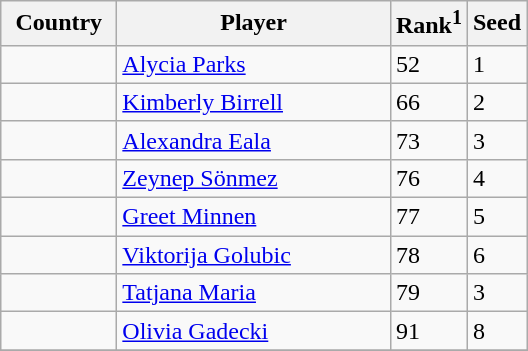<table class="wikitable" border="1">
<tr>
<th width="70">Country</th>
<th width="175">Player</th>
<th>Rank<sup>1</sup></th>
<th>Seed</th>
</tr>
<tr>
<td></td>
<td><a href='#'>Alycia Parks</a></td>
<td>52</td>
<td>1</td>
</tr>
<tr>
<td></td>
<td><a href='#'>Kimberly Birrell</a></td>
<td>66</td>
<td>2</td>
</tr>
<tr>
<td></td>
<td><a href='#'>Alexandra Eala</a></td>
<td>73</td>
<td>3</td>
</tr>
<tr>
<td></td>
<td><a href='#'>Zeynep Sönmez</a></td>
<td>76</td>
<td>4</td>
</tr>
<tr>
<td></td>
<td><a href='#'>Greet Minnen</a></td>
<td>77</td>
<td>5</td>
</tr>
<tr>
<td></td>
<td><a href='#'>Viktorija Golubic</a></td>
<td>78</td>
<td>6</td>
</tr>
<tr>
<td></td>
<td><a href='#'>Tatjana Maria</a></td>
<td>79</td>
<td>3</td>
</tr>
<tr>
<td></td>
<td><a href='#'>Olivia Gadecki</a></td>
<td>91</td>
<td>8</td>
</tr>
<tr>
</tr>
</table>
